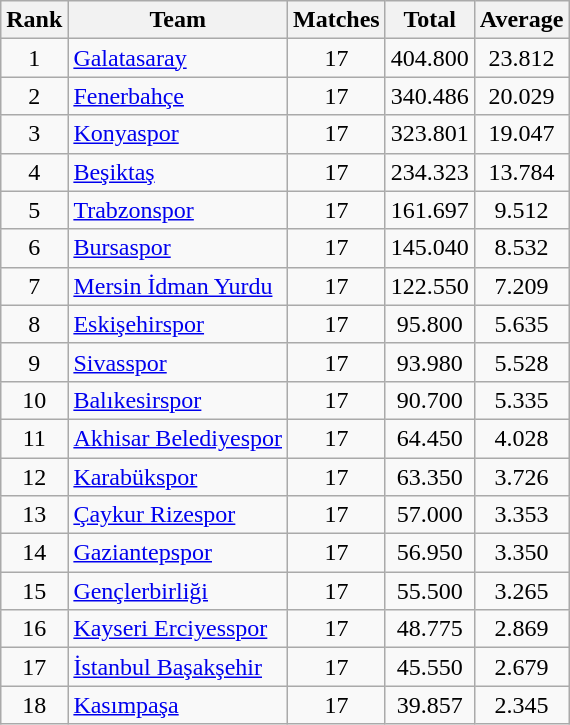<table class="wikitable" style="text-align:center">
<tr>
<th>Rank</th>
<th>Team</th>
<th>Matches</th>
<th>Total</th>
<th>Average</th>
</tr>
<tr>
<td align="centre">1</td>
<td align="left"><a href='#'>Galatasaray</a></td>
<td align="centre">17</td>
<td align="centre">404.800</td>
<td align="centre">23.812</td>
</tr>
<tr>
<td align="centre">2</td>
<td align="left"><a href='#'>Fenerbahçe</a></td>
<td align="centre">17</td>
<td align="centre">340.486</td>
<td align="centre">20.029</td>
</tr>
<tr>
<td align="centre">3</td>
<td align="left"><a href='#'>Konyaspor</a></td>
<td align="centre">17</td>
<td align="centre">323.801</td>
<td align="centre">19.047</td>
</tr>
<tr>
<td align="centre">4</td>
<td align="left"><a href='#'>Beşiktaş</a></td>
<td align="centre">17</td>
<td align="centre">234.323</td>
<td align="centre">13.784</td>
</tr>
<tr>
<td align="centre">5</td>
<td align="left"><a href='#'>Trabzonspor</a></td>
<td align="centre">17</td>
<td align="centre">161.697</td>
<td align="centre">9.512</td>
</tr>
<tr>
<td align="centre">6</td>
<td align="left"><a href='#'>Bursaspor</a></td>
<td align="centre">17</td>
<td align="centre">145.040</td>
<td align="centre">8.532</td>
</tr>
<tr>
<td align="centre">7</td>
<td align="left"><a href='#'>Mersin İdman Yurdu</a></td>
<td align="centre">17</td>
<td align="centre">122.550</td>
<td align="centre">7.209</td>
</tr>
<tr>
<td align="centre">8</td>
<td align="left"><a href='#'>Eskişehirspor</a></td>
<td align="centre">17</td>
<td align="centre">95.800</td>
<td align="centre">5.635</td>
</tr>
<tr>
<td align="centre">9</td>
<td align="left"><a href='#'>Sivasspor</a></td>
<td align="centre">17</td>
<td align="centre">93.980</td>
<td align="centre">5.528</td>
</tr>
<tr>
<td align="centre">10</td>
<td align="left"><a href='#'>Balıkesirspor</a></td>
<td align="centre">17</td>
<td align="centre">90.700</td>
<td align="centre">5.335</td>
</tr>
<tr>
<td align="centre">11</td>
<td align="left"><a href='#'>Akhisar Belediyespor</a></td>
<td align="centre">17 </td>
<td align="centre">64.450</td>
<td align="centre">4.028</td>
</tr>
<tr>
<td align="centre">12</td>
<td align="left"><a href='#'>Karabükspor</a></td>
<td align="centre">17</td>
<td align="centre">63.350</td>
<td align="centre">3.726</td>
</tr>
<tr>
<td align="centre">13</td>
<td align="left"><a href='#'>Çaykur Rizespor</a></td>
<td align="centre">17</td>
<td align="centre">57.000</td>
<td align="centre">3.353</td>
</tr>
<tr>
<td align="centre">14</td>
<td align="left"><a href='#'>Gaziantepspor</a></td>
<td align="centre">17</td>
<td align="centre">56.950</td>
<td align="centre">3.350</td>
</tr>
<tr>
<td align="centre">15</td>
<td align="left"><a href='#'>Gençlerbirliği</a></td>
<td align="centre">17</td>
<td align="centre">55.500</td>
<td align="centre">3.265</td>
</tr>
<tr>
<td align="centre">16</td>
<td align="left"><a href='#'>Kayseri Erciyesspor</a></td>
<td align="centre">17</td>
<td align="centre">48.775</td>
<td align="centre">2.869</td>
</tr>
<tr>
<td align="centre">17</td>
<td align="left"><a href='#'>İstanbul Başakşehir</a></td>
<td align="centre">17</td>
<td align="centre">45.550</td>
<td align="centre">2.679</td>
</tr>
<tr>
<td align="centre">18</td>
<td align="left"><a href='#'>Kasımpaşa</a></td>
<td align="centre">17</td>
<td align="centre">39.857</td>
<td align="centre">2.345</td>
</tr>
</table>
